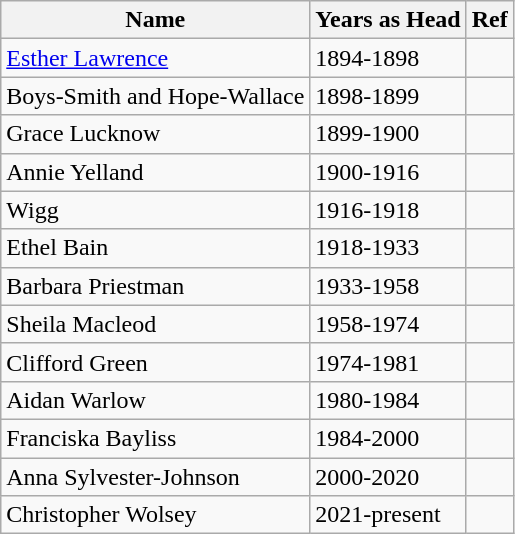<table class="wikitable">
<tr>
<th>Name</th>
<th>Years as Head</th>
<th>Ref</th>
</tr>
<tr>
<td><a href='#'>Esther Lawrence</a></td>
<td>1894-1898</td>
<td></td>
</tr>
<tr>
<td>Boys-Smith and Hope-Wallace</td>
<td>1898-1899</td>
<td></td>
</tr>
<tr>
<td>Grace Lucknow</td>
<td>1899-1900</td>
<td></td>
</tr>
<tr>
<td>Annie Yelland</td>
<td>1900-1916</td>
<td></td>
</tr>
<tr>
<td>Wigg</td>
<td>1916-1918</td>
<td></td>
</tr>
<tr>
<td>Ethel Bain</td>
<td>1918-1933</td>
<td></td>
</tr>
<tr>
<td>Barbara Priestman</td>
<td>1933-1958</td>
<td></td>
</tr>
<tr>
<td>Sheila Macleod</td>
<td>1958-1974</td>
<td></td>
</tr>
<tr>
<td>Clifford Green</td>
<td>1974-1981</td>
<td></td>
</tr>
<tr>
<td>Aidan Warlow</td>
<td>1980-1984</td>
<td></td>
</tr>
<tr>
<td>Franciska Bayliss</td>
<td>1984-2000</td>
<td></td>
</tr>
<tr>
<td>Anna Sylvester-Johnson</td>
<td>2000-2020</td>
<td></td>
</tr>
<tr>
<td>Christopher Wolsey</td>
<td>2021-present</td>
<td></td>
</tr>
</table>
